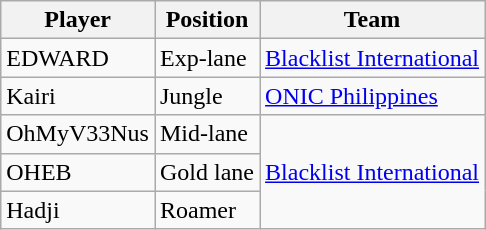<table class="wikitable">
<tr>
<th>Player</th>
<th>Position</th>
<th>Team</th>
</tr>
<tr>
<td>EDWARD</td>
<td>Exp-lane</td>
<td><a href='#'>Blacklist International</a></td>
</tr>
<tr>
<td>Kairi</td>
<td>Jungle</td>
<td><a href='#'>ONIC Philippines</a></td>
</tr>
<tr>
<td>OhMyV33Nus</td>
<td>Mid-lane</td>
<td rowspan="3"><a href='#'>Blacklist International</a></td>
</tr>
<tr>
<td>OHEB</td>
<td>Gold lane</td>
</tr>
<tr>
<td>Hadji</td>
<td>Roamer</td>
</tr>
</table>
